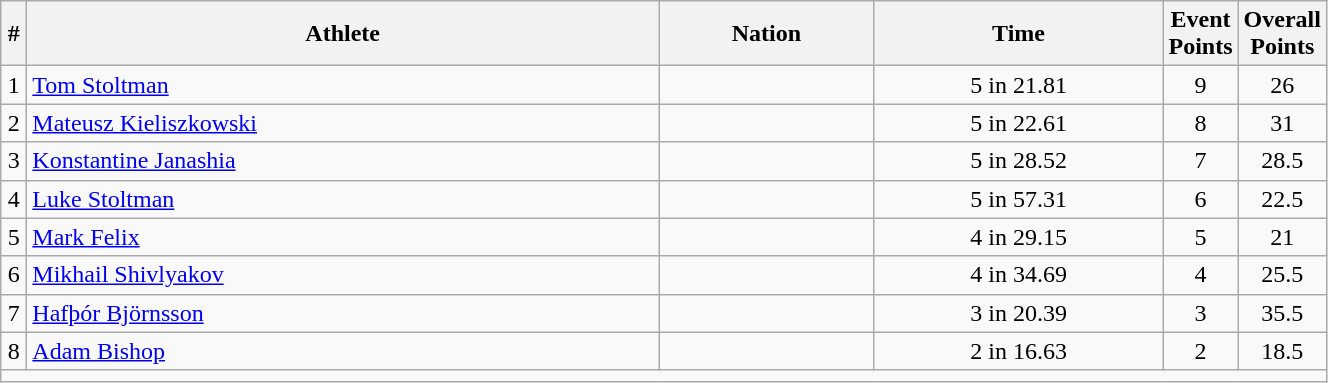<table class="wikitable sortable" style="text-align:center;width: 70%;">
<tr>
<th scope="col" style="width: 10px;">#</th>
<th scope="col">Athlete</th>
<th scope="col">Nation</th>
<th scope="col">Time</th>
<th scope="col" style="width: 10px;">Event Points</th>
<th scope="col" style="width: 10px;">Overall Points</th>
</tr>
<tr>
<td>1</td>
<td align=left><a href='#'>Tom Stoltman</a></td>
<td align=left></td>
<td>5 in 21.81</td>
<td>9</td>
<td>26</td>
</tr>
<tr>
<td>2</td>
<td align=left><a href='#'>Mateusz Kieliszkowski</a></td>
<td align=left></td>
<td>5 in 22.61</td>
<td>8</td>
<td>31</td>
</tr>
<tr>
<td>3</td>
<td align=left><a href='#'>Konstantine Janashia</a></td>
<td align=left></td>
<td>5 in 28.52</td>
<td>7</td>
<td>28.5</td>
</tr>
<tr>
<td>4</td>
<td align=left><a href='#'>Luke Stoltman</a></td>
<td align=left></td>
<td>5 in 57.31</td>
<td>6</td>
<td>22.5</td>
</tr>
<tr>
<td>5</td>
<td align=left><a href='#'>Mark Felix</a></td>
<td align=left></td>
<td>4 in 29.15</td>
<td>5</td>
<td>21</td>
</tr>
<tr>
<td>6</td>
<td align=left><a href='#'>Mikhail Shivlyakov</a></td>
<td align=left></td>
<td>4 in 34.69</td>
<td>4</td>
<td>25.5</td>
</tr>
<tr>
<td>7</td>
<td align=left><a href='#'>Hafþór Björnsson</a></td>
<td align=left></td>
<td>3 in 20.39</td>
<td>3</td>
<td>35.5</td>
</tr>
<tr>
<td>8</td>
<td align=left><a href='#'>Adam Bishop</a></td>
<td align=left></td>
<td>2 in 16.63</td>
<td>2</td>
<td>18.5</td>
</tr>
<tr class="sortbottom">
<td colspan="6"></td>
</tr>
</table>
